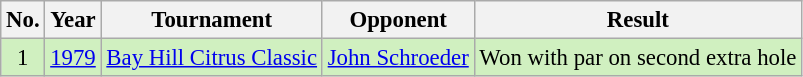<table class="wikitable" style="font-size:95%;">
<tr>
<th>No.</th>
<th>Year</th>
<th>Tournament</th>
<th>Opponent</th>
<th>Result</th>
</tr>
<tr style="background:#D0F0C0;">
<td align=center>1</td>
<td><a href='#'>1979</a></td>
<td><a href='#'>Bay Hill Citrus Classic</a></td>
<td> <a href='#'>John Schroeder</a></td>
<td>Won with par on second extra hole</td>
</tr>
</table>
